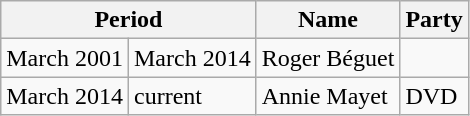<table class="wikitable">
<tr>
<th colspan="2">Period</th>
<th>Name</th>
<th>Party</th>
</tr>
<tr>
<td>March 2001</td>
<td>March 2014</td>
<td>Roger Béguet</td>
<td></td>
</tr>
<tr>
<td>March 2014</td>
<td>current</td>
<td>Annie Mayet</td>
<td>DVD</td>
</tr>
</table>
